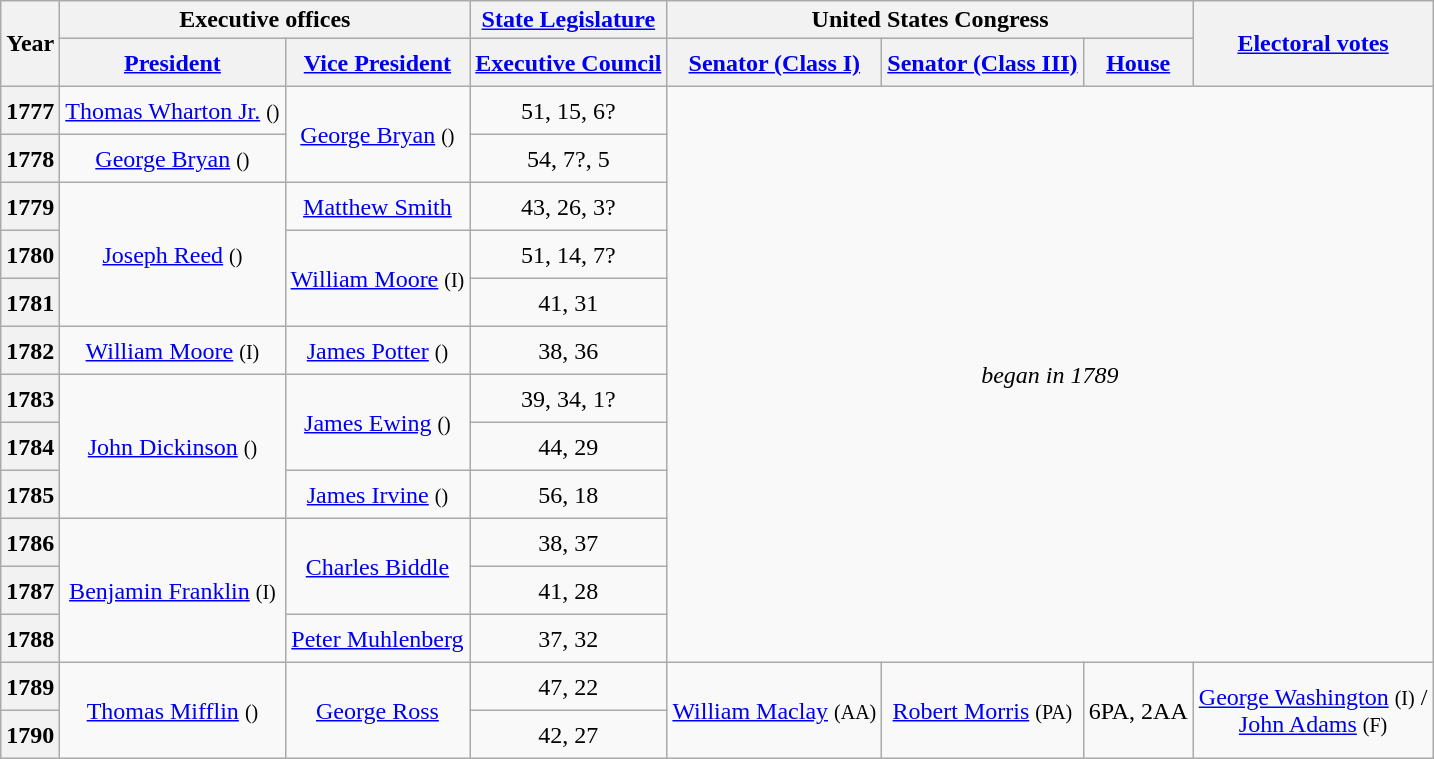<table class="wikitable sortable sticky-header-multi" style="text-align:center">
<tr>
<th rowspan=2 class=unsortable>Year</th>
<th colspan=2 class=unsortable>Executive offices</th>
<th class=unsortable><a href='#'>State Legislature</a></th>
<th colspan=3 class=unsortable>United States Congress</th>
<th rowspan=2 class=unsortable><a href='#'>Electoral votes</a></th>
</tr>
<tr style="height:2em">
<th class=unsortable><a href='#'>President</a></th>
<th class=unsortable><a href='#'>Vice President</a></th>
<th class=unsortable><a href='#'>Executive Council</a></th>
<th class=unsortable><a href='#'>Senator (Class I)</a></th>
<th class=unsortable><a href='#'>Senator (Class III)</a></th>
<th class=unsortable><a href='#'>House</a></th>
</tr>
<tr style="height:2em">
<th>1777</th>
<td><a href='#'>Thomas Wharton Jr.</a> <small>()</small></td>
<td rowspan=2 ><a href='#'>George Bryan</a> <small>()</small></td>
<td>51, 15, 6?</td>
<td colspan=4 rowspan=12><em>began in 1789</em></td>
</tr>
<tr style="height:2em">
<th>1778</th>
<td><a href='#'>George Bryan</a> <small>()</small></td>
<td>54, 7?, 5</td>
</tr>
<tr style="height:2em">
<th>1779</th>
<td rowspan=3 ><a href='#'>Joseph Reed</a> <small>()</small></td>
<td><a href='#'>Matthew Smith</a></td>
<td>43, 26, 3?</td>
</tr>
<tr style="height:2em">
<th>1780</th>
<td rowspan=2 ><a href='#'>William Moore</a> <small>(I)</small></td>
<td>51, 14, 7?</td>
</tr>
<tr style="height:2em">
<th>1781</th>
<td>41, 31</td>
</tr>
<tr style="height:2em">
<th>1782</th>
<td><a href='#'>William Moore</a> <small>(I)</small></td>
<td><a href='#'>James Potter</a> <small>()</small></td>
<td>38, 36</td>
</tr>
<tr style="height:2em">
<th>1783</th>
<td rowspan=3 ><a href='#'>John Dickinson</a> <small>()</small></td>
<td rowspan=2 ><a href='#'>James Ewing</a> <small>()</small></td>
<td>39, 34, 1?</td>
</tr>
<tr style="height:2em">
<th>1784</th>
<td>44, 29</td>
</tr>
<tr style="height:2em">
<th>1785</th>
<td><a href='#'>James Irvine</a> <small>()</small></td>
<td>56, 18</td>
</tr>
<tr style="height:2em">
<th>1786</th>
<td rowspan=3 ><a href='#'>Benjamin Franklin</a> <small>(I)</small></td>
<td rowspan=2><a href='#'>Charles Biddle</a></td>
<td>38, 37</td>
</tr>
<tr style="height:2em">
<th>1787</th>
<td>41, 28</td>
</tr>
<tr style="height:2em">
<th>1788</th>
<td><a href='#'>Peter Muhlenberg</a></td>
<td>37, 32</td>
</tr>
<tr style="height:2em">
<th>1789</th>
<td rowspan=2 ><a href='#'>Thomas Mifflin</a> <small>()</small></td>
<td rowspan=2><a href='#'>George Ross</a></td>
<td>47, 22</td>
<td rowspan=2 ><a href='#'>William Maclay</a> <small>(AA)</small></td>
<td rowspan=2 ><a href='#'>Robert Morris</a> <small>(PA)</small></td>
<td rowspan=2 >6PA, 2AA</td>
<td rowspan=2 ><a href='#'>George Washington</a> <small>(I)</small> /<br><a href='#'>John Adams</a> <small>(F)</small> </td>
</tr>
<tr style="height:2em">
<th>1790</th>
<td>42, 27</td>
</tr>
</table>
